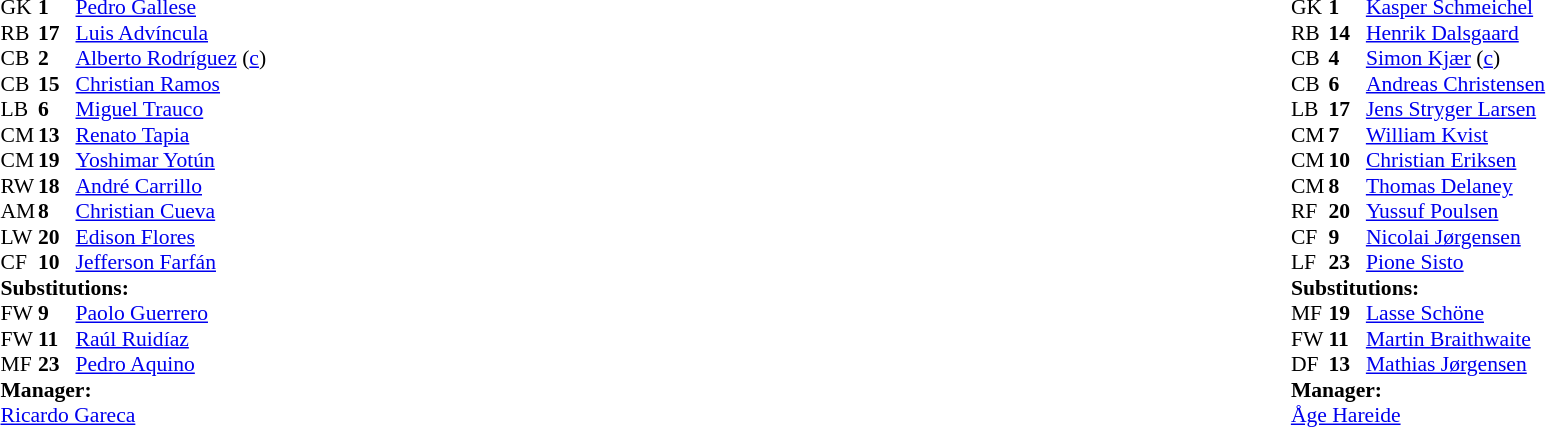<table width="100%">
<tr>
<td valign="top" width="40%"><br><table style="font-size:90%" cellspacing="0" cellpadding="0">
<tr>
<th width=25></th>
<th width=25></th>
</tr>
<tr>
<td>GK</td>
<td><strong>1</strong></td>
<td><a href='#'>Pedro Gallese</a></td>
</tr>
<tr>
<td>RB</td>
<td><strong>17</strong></td>
<td><a href='#'>Luis Advíncula</a></td>
</tr>
<tr>
<td>CB</td>
<td><strong>2</strong></td>
<td><a href='#'>Alberto Rodríguez</a> (<a href='#'>c</a>)</td>
</tr>
<tr>
<td>CB</td>
<td><strong>15</strong></td>
<td><a href='#'>Christian Ramos</a></td>
</tr>
<tr>
<td>LB</td>
<td><strong>6</strong></td>
<td><a href='#'>Miguel Trauco</a></td>
</tr>
<tr>
<td>CM</td>
<td><strong>13</strong></td>
<td><a href='#'>Renato Tapia</a></td>
<td></td>
<td></td>
</tr>
<tr>
<td>CM</td>
<td><strong>19</strong></td>
<td><a href='#'>Yoshimar Yotún</a></td>
</tr>
<tr>
<td>RW</td>
<td><strong>18</strong></td>
<td><a href='#'>André Carrillo</a></td>
</tr>
<tr>
<td>AM</td>
<td><strong>8</strong></td>
<td><a href='#'>Christian Cueva</a></td>
</tr>
<tr>
<td>LW</td>
<td><strong>20</strong></td>
<td><a href='#'>Edison Flores</a></td>
<td></td>
<td></td>
</tr>
<tr>
<td>CF</td>
<td><strong>10</strong></td>
<td><a href='#'>Jefferson Farfán</a></td>
<td></td>
<td></td>
</tr>
<tr>
<td colspan=3><strong>Substitutions:</strong></td>
</tr>
<tr>
<td>FW</td>
<td><strong>9</strong></td>
<td><a href='#'>Paolo Guerrero</a></td>
<td></td>
<td></td>
</tr>
<tr>
<td>FW</td>
<td><strong>11</strong></td>
<td><a href='#'>Raúl Ruidíaz</a></td>
<td></td>
<td></td>
</tr>
<tr>
<td>MF</td>
<td><strong>23</strong></td>
<td><a href='#'>Pedro Aquino</a></td>
<td></td>
<td></td>
</tr>
<tr>
<td colspan=3><strong>Manager:</strong></td>
</tr>
<tr>
<td colspan=3> <a href='#'>Ricardo Gareca</a></td>
</tr>
</table>
</td>
<td valign="top"></td>
<td valign="top" width="50%"><br><table style="font-size:90%; margin:auto" cellspacing="0" cellpadding="0">
<tr>
<th width=25></th>
<th width=25></th>
</tr>
<tr>
<td>GK</td>
<td><strong>1</strong></td>
<td><a href='#'>Kasper Schmeichel</a></td>
</tr>
<tr>
<td>RB</td>
<td><strong>14</strong></td>
<td><a href='#'>Henrik Dalsgaard</a></td>
</tr>
<tr>
<td>CB</td>
<td><strong>4</strong></td>
<td><a href='#'>Simon Kjær</a> (<a href='#'>c</a>)</td>
</tr>
<tr>
<td>CB</td>
<td><strong>6</strong></td>
<td><a href='#'>Andreas Christensen</a></td>
<td></td>
<td></td>
</tr>
<tr>
<td>LB</td>
<td><strong>17</strong></td>
<td><a href='#'>Jens Stryger Larsen</a></td>
</tr>
<tr>
<td>CM</td>
<td><strong>7</strong></td>
<td><a href='#'>William Kvist</a></td>
<td></td>
<td></td>
</tr>
<tr>
<td>CM</td>
<td><strong>10</strong></td>
<td><a href='#'>Christian Eriksen</a></td>
</tr>
<tr>
<td>CM</td>
<td><strong>8</strong></td>
<td><a href='#'>Thomas Delaney</a></td>
<td></td>
</tr>
<tr>
<td>RF</td>
<td><strong>20</strong></td>
<td><a href='#'>Yussuf Poulsen</a></td>
<td></td>
</tr>
<tr>
<td>CF</td>
<td><strong>9</strong></td>
<td><a href='#'>Nicolai Jørgensen</a></td>
</tr>
<tr>
<td>LF</td>
<td><strong>23</strong></td>
<td><a href='#'>Pione Sisto</a></td>
<td></td>
<td></td>
</tr>
<tr>
<td colspan=3><strong>Substitutions:</strong></td>
</tr>
<tr>
<td>MF</td>
<td><strong>19</strong></td>
<td><a href='#'>Lasse Schöne</a></td>
<td></td>
<td></td>
</tr>
<tr>
<td>FW</td>
<td><strong>11</strong></td>
<td><a href='#'>Martin Braithwaite</a></td>
<td></td>
<td></td>
</tr>
<tr>
<td>DF</td>
<td><strong>13</strong></td>
<td><a href='#'>Mathias Jørgensen</a></td>
<td></td>
<td></td>
</tr>
<tr>
<td colspan=3><strong>Manager:</strong></td>
</tr>
<tr>
<td colspan=3> <a href='#'>Åge Hareide</a></td>
</tr>
</table>
</td>
</tr>
</table>
